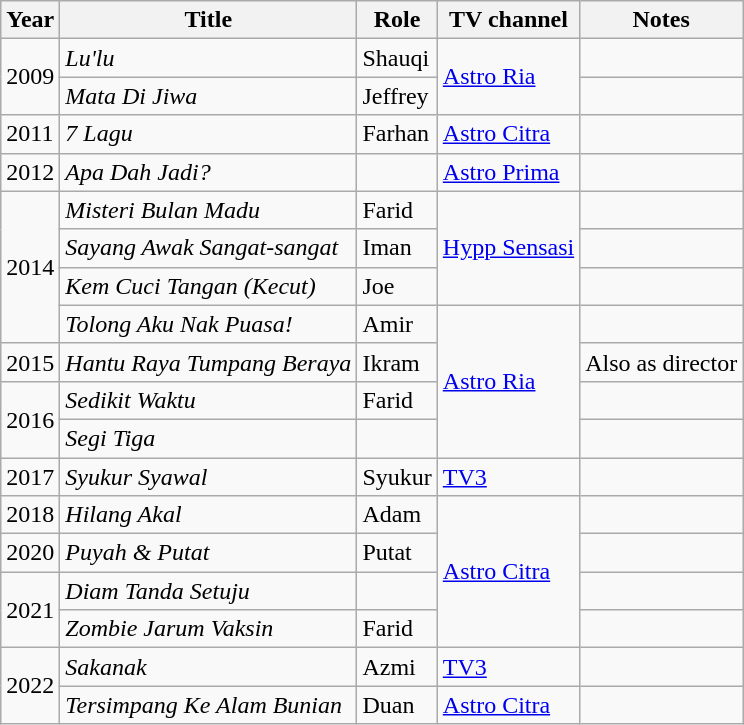<table class="wikitable">
<tr>
<th>Year</th>
<th>Title</th>
<th>Role</th>
<th>TV channel</th>
<th>Notes</th>
</tr>
<tr>
<td rowspan="2">2009</td>
<td><em>Lu'lu</em></td>
<td>Shauqi</td>
<td rowspan="2"><a href='#'>Astro Ria</a></td>
<td></td>
</tr>
<tr>
<td><em>Mata Di Jiwa</em></td>
<td>Jeffrey</td>
<td></td>
</tr>
<tr>
<td>2011</td>
<td><em>7 Lagu</em></td>
<td>Farhan</td>
<td><a href='#'>Astro Citra</a></td>
<td></td>
</tr>
<tr>
<td>2012</td>
<td><em>Apa Dah Jadi?</em></td>
<td></td>
<td><a href='#'>Astro Prima</a></td>
<td></td>
</tr>
<tr>
<td rowspan="4">2014</td>
<td><em>Misteri Bulan Madu</em></td>
<td>Farid</td>
<td rowspan="3"><a href='#'>Hypp Sensasi</a></td>
<td></td>
</tr>
<tr>
<td><em>Sayang Awak Sangat-sangat</em></td>
<td>Iman</td>
<td></td>
</tr>
<tr>
<td><em>Kem Cuci Tangan (Kecut)</em></td>
<td>Joe</td>
<td></td>
</tr>
<tr>
<td><em>Tolong Aku Nak Puasa!</em></td>
<td>Amir</td>
<td rowspan="4"><a href='#'>Astro Ria</a></td>
<td></td>
</tr>
<tr>
<td>2015</td>
<td><em>Hantu Raya Tumpang Beraya</em></td>
<td>Ikram</td>
<td>Also as director</td>
</tr>
<tr>
<td rowspan="2">2016</td>
<td><em>Sedikit Waktu</em></td>
<td>Farid</td>
<td></td>
</tr>
<tr>
<td><em>Segi Tiga</em></td>
<td></td>
<td></td>
</tr>
<tr>
<td>2017</td>
<td><em>Syukur Syawal</em></td>
<td>Syukur</td>
<td><a href='#'>TV3</a></td>
<td></td>
</tr>
<tr>
<td>2018</td>
<td><em>Hilang Akal</em></td>
<td>Adam</td>
<td rowspan="4"><a href='#'>Astro Citra</a></td>
<td></td>
</tr>
<tr>
<td>2020</td>
<td><em>Puyah & Putat</em></td>
<td>Putat</td>
<td></td>
</tr>
<tr>
<td rowspan="2">2021</td>
<td><em>Diam Tanda Setuju</em></td>
<td></td>
<td></td>
</tr>
<tr>
<td><em>Zombie Jarum Vaksin</em></td>
<td>Farid</td>
<td></td>
</tr>
<tr>
<td rowspan="2">2022</td>
<td><em>Sakanak</em></td>
<td>Azmi</td>
<td><a href='#'>TV3</a></td>
<td></td>
</tr>
<tr>
<td><em>Tersimpang Ke Alam Bunian</em></td>
<td>Duan</td>
<td><a href='#'>Astro Citra</a></td>
<td></td>
</tr>
</table>
